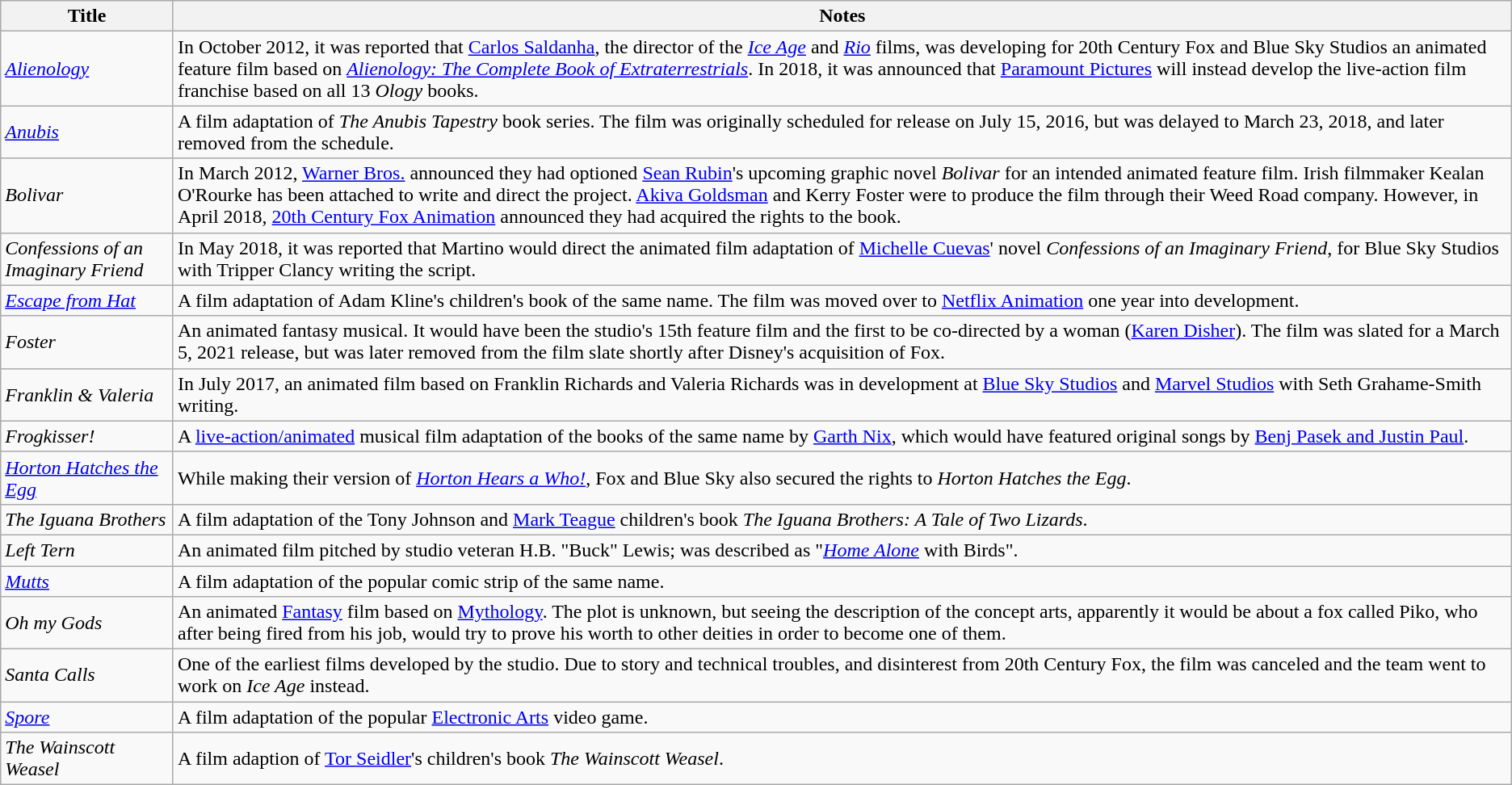<table class="wikitable sortable">
<tr>
<th>Title</th>
<th>Notes</th>
</tr>
<tr>
<td><em><a href='#'>Alienology</a></em></td>
<td>In October 2012, it was reported that <a href='#'>Carlos Saldanha</a>, the director of the <em><a href='#'>Ice Age</a></em> and <em><a href='#'>Rio</a></em> films, was developing for 20th Century Fox and Blue Sky Studios an animated feature film based on <em><a href='#'>Alienology: The Complete Book of Extraterrestrials</a></em>. In 2018, it was announced that <a href='#'>Paramount Pictures</a> will instead develop the live-action film franchise based on all 13 <em>Ology</em> books.</td>
</tr>
<tr>
<td><a href='#'><em>Anubis</em></a></td>
<td>A film adaptation of <em>The Anubis Tapestry</em> book series. The film was originally scheduled for release on July 15, 2016, but was delayed to March 23, 2018, and later removed from the schedule.</td>
</tr>
<tr>
<td><em>Bolivar</em></td>
<td>In March 2012, <a href='#'>Warner Bros.</a> announced they had optioned <a href='#'>Sean Rubin</a>'s upcoming graphic novel <em>Bolivar</em> for an intended animated feature film. Irish filmmaker Kealan O'Rourke has been attached to write and direct the project. <a href='#'>Akiva Goldsman</a> and Kerry Foster were to produce the film through their Weed Road company. However, in April 2018, <a href='#'>20th Century Fox Animation</a> announced they had acquired the rights to the book.</td>
</tr>
<tr>
<td><em>Confessions of an Imaginary Friend</em></td>
<td>In May 2018, it was reported that Martino would direct the animated film adaptation of <a href='#'>Michelle Cuevas</a>' novel <em>Confessions of an Imaginary Friend</em>, for Blue Sky Studios with Tripper Clancy writing the script.</td>
</tr>
<tr>
<td><em><a href='#'>Escape from Hat</a></em></td>
<td>A film adaptation of Adam Kline's children's book of the same name. The film was moved over to <a href='#'>Netflix Animation</a> one year into development.</td>
</tr>
<tr>
<td><em>Foster</em></td>
<td>An animated fantasy musical. It would have been the studio's 15th feature film and the first to be co-directed by a woman (<a href='#'>Karen Disher</a>). The film was slated for a March 5, 2021 release, but was later removed from the film slate shortly after Disney's acquisition of Fox.</td>
</tr>
<tr>
<td><em>Franklin & Valeria</em></td>
<td>In July 2017, an animated film based on Franklin Richards and Valeria Richards was in development at <a href='#'>Blue Sky Studios</a> and <a href='#'>Marvel Studios</a> with Seth Grahame-Smith writing. </td>
</tr>
<tr>
<td><em>Frogkisser!</em></td>
<td>A <a href='#'>live-action/animated</a> musical film adaptation of the books of the same name by <a href='#'>Garth Nix</a>, which would have featured original songs by <a href='#'>Benj Pasek and Justin Paul</a>.</td>
</tr>
<tr>
<td><em><a href='#'>Horton Hatches the Egg</a></em></td>
<td>While making their version of <em><a href='#'>Horton Hears a Who!</a></em>, Fox and Blue Sky also secured the rights to <em>Horton Hatches the Egg</em>.</td>
</tr>
<tr>
<td><em>The Iguana Brothers</em></td>
<td>A film adaptation of the Tony Johnson and <a href='#'>Mark Teague</a> children's book <em>The Iguana Brothers: A Tale of Two Lizards</em>.</td>
</tr>
<tr>
<td><em>Left Tern</em></td>
<td>An animated film pitched by studio veteran H.B. "Buck" Lewis; was described as "<em><a href='#'>Home Alone</a></em> with Birds".</td>
</tr>
<tr>
<td><em><a href='#'>Mutts</a></em></td>
<td>A film adaptation of the popular comic strip of the same name.</td>
</tr>
<tr>
<td><em>Oh my Gods</em></td>
<td>An animated <a href='#'>Fantasy</a> film based on <a href='#'>Mythology</a>.  The plot is unknown, but seeing the description of the concept arts, apparently it would be about a fox called Piko, who after being fired from his job, would try to prove his worth to other deities in order to become one of them.</td>
</tr>
<tr>
<td><em>Santa Calls</em></td>
<td>One of the earliest films developed by the studio. Due to story and technical troubles, and disinterest from 20th Century Fox, the film was canceled and the team went to work on <em>Ice Age</em> instead.</td>
</tr>
<tr>
<td><a href='#'><em>Spore</em></a></td>
<td>A film adaptation of the popular <a href='#'>Electronic Arts</a> video game.</td>
</tr>
<tr>
<td><em>The Wainscott Weasel</em></td>
<td>A film adaption of <a href='#'>Tor Seidler</a>'s children's book <em>The Wainscott Weasel</em>.</td>
</tr>
</table>
